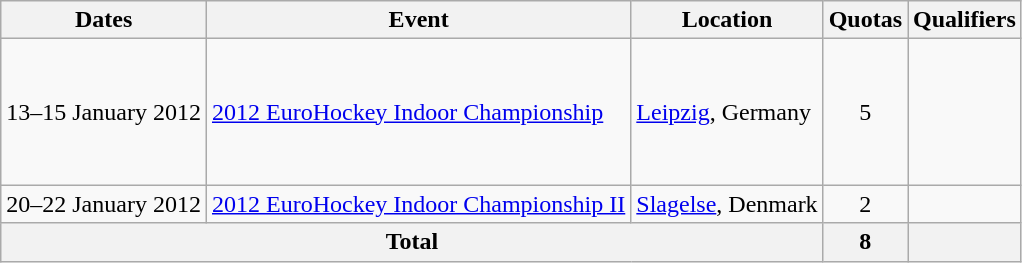<table class=wikitable>
<tr>
<th>Dates</th>
<th>Event</th>
<th>Location</th>
<th>Quotas</th>
<th>Qualifiers</th>
</tr>
<tr>
<td>13–15 January 2012</td>
<td><a href='#'>2012 EuroHockey Indoor Championship</a></td>
<td><a href='#'>Leipzig</a>, Germany</td>
<td style="text-align: center;">5</td>
<td><br><br><br><br><br></td>
</tr>
<tr>
<td>20–22 January 2012</td>
<td><a href='#'>2012 EuroHockey Indoor Championship II</a></td>
<td><a href='#'>Slagelse</a>, Denmark</td>
<td style="text-align: center;">2</td>
<td><br></td>
</tr>
<tr>
<th colspan="3">Total</th>
<th>8</th>
<th></th>
</tr>
</table>
